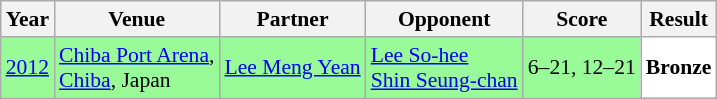<table class="sortable wikitable" style="font-size: 90%;">
<tr>
<th>Year</th>
<th>Venue</th>
<th>Partner</th>
<th>Opponent</th>
<th>Score</th>
<th>Result</th>
</tr>
<tr style="background:#98FB98">
<td align="center"><a href='#'>2012</a></td>
<td align="left"><a href='#'>Chiba Port Arena</a>,<br><a href='#'>Chiba</a>, Japan</td>
<td align="left"> <a href='#'>Lee Meng Yean</a></td>
<td align="left"> <a href='#'>Lee So-hee</a><br> <a href='#'>Shin Seung-chan</a></td>
<td align="left">6–21, 12–21</td>
<td style="text-align:left; background:white"> <strong>Bronze</strong></td>
</tr>
</table>
